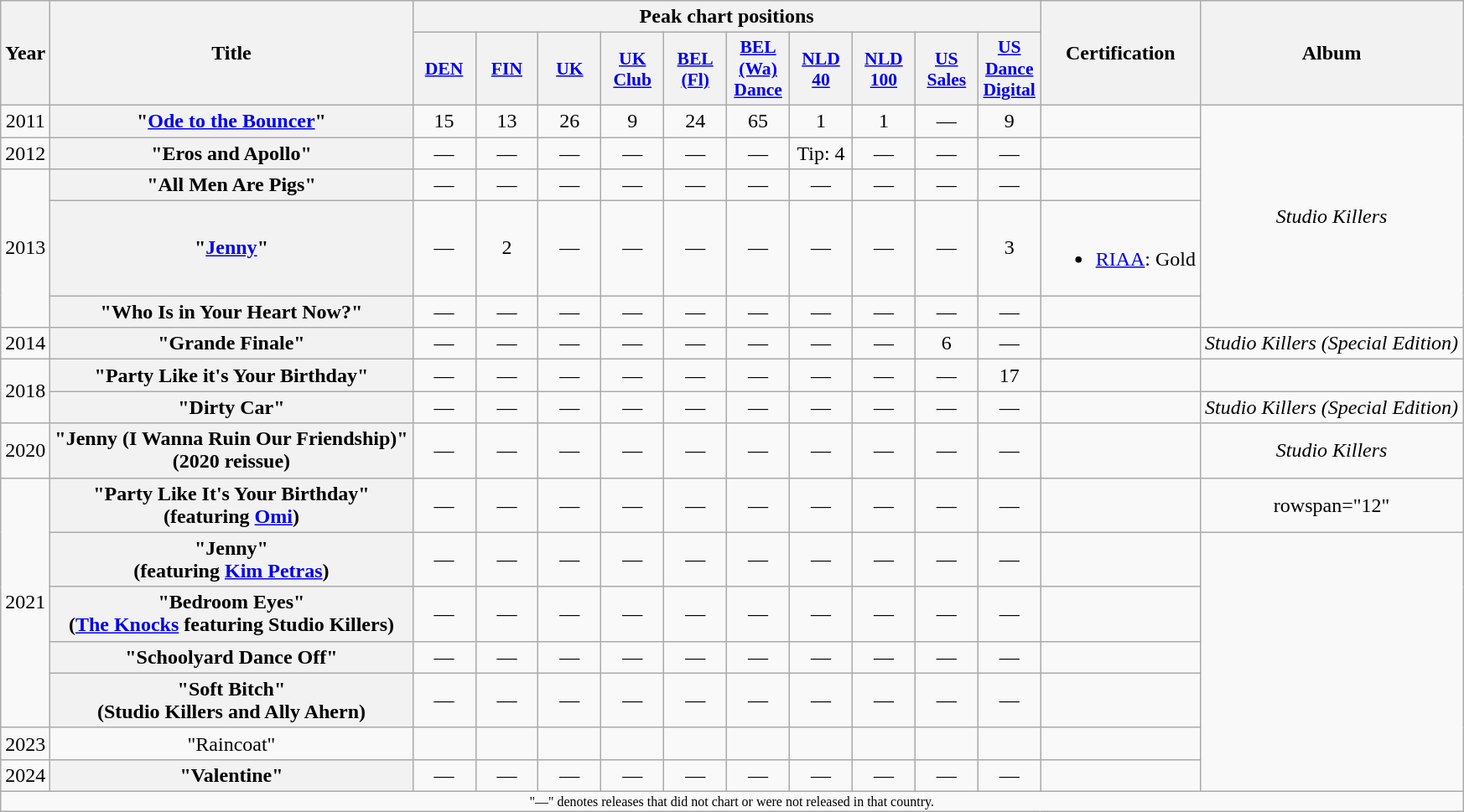<table class="wikitable plainrowheaders" style="text-align:center;">
<tr>
<th scope="col" rowspan="2">Year</th>
<th scope="col" rowspan="2">Title</th>
<th scope="col" colspan="10">Peak chart positions</th>
<th scope="col" rowspan="2">Certification</th>
<th scope="col" rowspan="2">Album</th>
</tr>
<tr>
<th scope="col" style="width:3em;font-size:90%;"><a href='#'>DEN</a><br></th>
<th scope="col" style="width:3em;font-size:90%;"><a href='#'>FIN</a><br></th>
<th scope="col" style="width:3em;font-size:90%;"><a href='#'>UK</a><br></th>
<th scope="col" style="width:3em;font-size:90%;"><a href='#'>UK<br>Club</a><br></th>
<th scope="col" style="width:3em;font-size:90%;"><a href='#'>BEL<br>(Fl)</a><br></th>
<th scope="col" style="width:3em;font-size:90%;"><a href='#'>BEL<br>(Wa)<br>Dance</a><br></th>
<th scope="col" style="width:3em;font-size:90%;"><a href='#'>NLD<br>40</a><br></th>
<th scope="col" style="width:3em;font-size:90%;"><a href='#'>NLD<br>100</a><br></th>
<th scope="col" style="width:3em;font-size:90%;"><a href='#'>US<br>Sales</a><br></th>
<th scope="col" style="width:3em;font-size:90%;"><a href='#'>US<br>Dance<br>Digital</a><br></th>
</tr>
<tr>
<td>2011</td>
<th scope="row">"<a href='#'>Ode to the Bouncer</a>"</th>
<td>15</td>
<td>13</td>
<td>26</td>
<td>9</td>
<td>24</td>
<td>65</td>
<td>1</td>
<td>1</td>
<td>—</td>
<td>9</td>
<td></td>
<td rowspan=5><em>Studio Killers</em></td>
</tr>
<tr>
<td>2012</td>
<th scope="row">"Eros and Apollo"</th>
<td>—</td>
<td>—</td>
<td>—</td>
<td>—</td>
<td>—</td>
<td>—</td>
<td>Tip: 4</td>
<td>—</td>
<td>—</td>
<td>—</td>
<td></td>
</tr>
<tr>
<td rowspan=3>2013</td>
<th scope="row">"All Men Are Pigs"</th>
<td>—</td>
<td>—</td>
<td>—</td>
<td>—</td>
<td>—</td>
<td>—</td>
<td>—</td>
<td>—</td>
<td>—</td>
<td>—</td>
<td></td>
</tr>
<tr>
<th scope="row">"<a href='#'>Jenny</a>"</th>
<td>—</td>
<td>2</td>
<td>—</td>
<td>—</td>
<td>—</td>
<td>—</td>
<td>—</td>
<td>—</td>
<td>—</td>
<td>3</td>
<td><br><ul><li><a href='#'>RIAA</a>: Gold</li></ul></td>
</tr>
<tr>
<th scope="row">"Who Is in Your Heart Now?"</th>
<td>—</td>
<td>—</td>
<td>—</td>
<td>—</td>
<td>—</td>
<td>—</td>
<td>—</td>
<td>—</td>
<td>—</td>
<td>—</td>
<td></td>
</tr>
<tr>
<td>2014</td>
<th scope="row">"Grande Finale"</th>
<td>—</td>
<td>—</td>
<td>—</td>
<td>—</td>
<td>—</td>
<td>—</td>
<td>—</td>
<td>—</td>
<td>6</td>
<td>—</td>
<td></td>
<td><em>Studio Killers (Special Edition)</em></td>
</tr>
<tr>
<td rowspan="2">2018</td>
<th scope="row">"Party Like it's Your Birthday"</th>
<td>—</td>
<td>—</td>
<td>—</td>
<td>—</td>
<td>—</td>
<td>—</td>
<td>—</td>
<td>—</td>
<td>—</td>
<td>17</td>
<td></td>
<td></td>
</tr>
<tr>
<th scope="row">"Dirty Car"</th>
<td>—</td>
<td>—</td>
<td>—</td>
<td>—</td>
<td>—</td>
<td>—</td>
<td>—</td>
<td>—</td>
<td>—</td>
<td>—</td>
<td></td>
<td><em>Studio Killers (Special Edition)</em></td>
</tr>
<tr>
<td>2020</td>
<th scope="row">"Jenny (I Wanna Ruin Our Friendship)"<br><span>(2020 reissue)</span></th>
<td>—</td>
<td>—</td>
<td>—</td>
<td>—</td>
<td>—</td>
<td>—</td>
<td>—</td>
<td>—</td>
<td>—</td>
<td>—</td>
<td></td>
<td><em>Studio Killers</em></td>
</tr>
<tr>
<td rowspan="5">2021</td>
<th scope="row">"Party Like It's Your Birthday"<br><span>(featuring <a href='#'>Omi</a>)</span></th>
<td>—</td>
<td>—</td>
<td>—</td>
<td>—</td>
<td>—</td>
<td>—</td>
<td>—</td>
<td>—</td>
<td>—</td>
<td>—</td>
<td></td>
<td>rowspan="12" </td>
</tr>
<tr>
<th scope="row">"Jenny"<br><span>(featuring <a href='#'>Kim Petras</a>)</span></th>
<td>—</td>
<td>—</td>
<td>—</td>
<td>—</td>
<td>—</td>
<td>—</td>
<td>—</td>
<td>—</td>
<td>—</td>
<td>—</td>
<td></td>
</tr>
<tr>
<th scope="row">"Bedroom Eyes"<br><span>(<a href='#'>The Knocks</a> featuring Studio Killers)</span></th>
<td>—</td>
<td>—</td>
<td>—</td>
<td>—</td>
<td>—</td>
<td>—</td>
<td>—</td>
<td>—</td>
<td>—</td>
<td>—</td>
<td></td>
</tr>
<tr>
<th scope="row">"Schoolyard Dance Off"</th>
<td>—</td>
<td>—</td>
<td>—</td>
<td>—</td>
<td>—</td>
<td>—</td>
<td>—</td>
<td>—</td>
<td>—</td>
<td>—</td>
<td></td>
</tr>
<tr>
<th scope="row">"Soft Bitch"<br><span>(Studio Killers and Ally Ahern)</span></th>
<td>—</td>
<td>—</td>
<td>—</td>
<td>—</td>
<td>—</td>
<td>—</td>
<td>—</td>
<td>—</td>
<td>—</td>
<td>—</td>
<td></td>
</tr>
<tr>
<td>2023</td>
<td>"Raincoat"</td>
<td></td>
<td></td>
<td></td>
<td></td>
<td></td>
<td></td>
<td></td>
<td></td>
<td></td>
<td></td>
<td></td>
</tr>
<tr>
<td rowspan="1">2024</td>
<th scope="row">"Valentine"</th>
<td>—</td>
<td>—</td>
<td>—</td>
<td>—</td>
<td>—</td>
<td>—</td>
<td>—</td>
<td>—</td>
<td>—</td>
<td>—</td>
<td></td>
</tr>
<tr>
<td colspan="14" style="font-size:8pt;text-align:center">"—" denotes releases that did not chart or were not released in that country.</td>
</tr>
</table>
